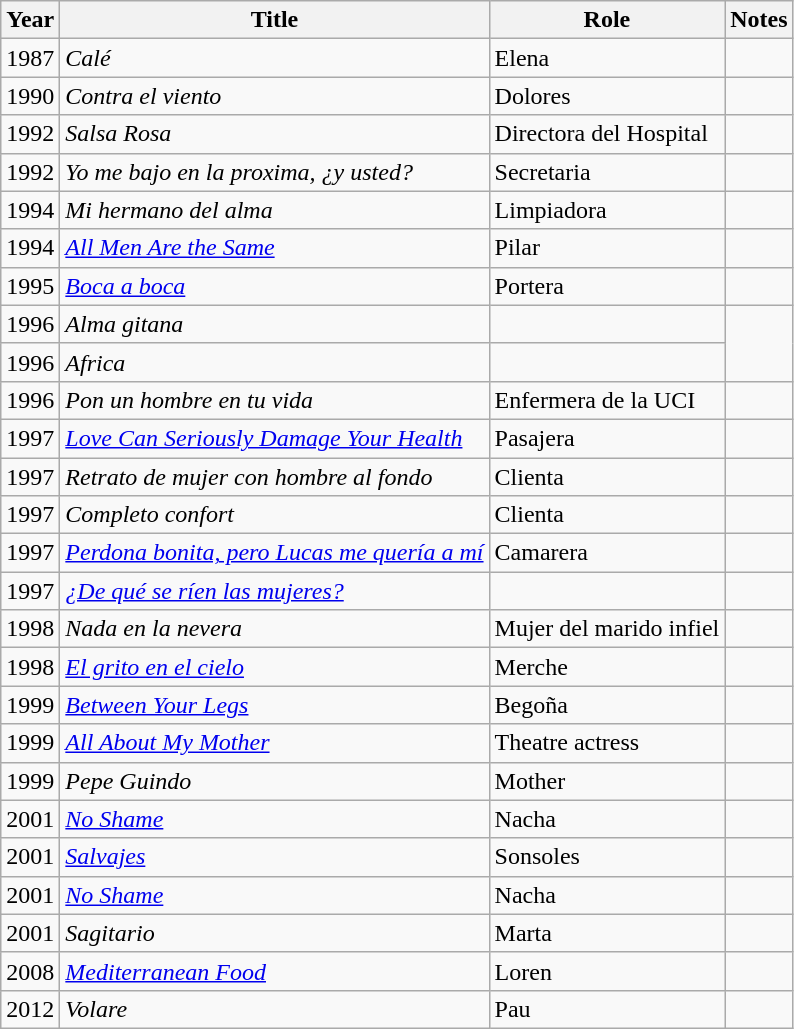<table class="wikitable sortable">
<tr>
<th>Year</th>
<th>Title</th>
<th>Role</th>
<th class="unsortable">Notes</th>
</tr>
<tr>
<td>1987</td>
<td><em>Calé</em></td>
<td>Elena</td>
<td></td>
</tr>
<tr>
<td>1990</td>
<td><em>Contra el viento</em></td>
<td>Dolores</td>
<td></td>
</tr>
<tr>
<td>1992</td>
<td><em>Salsa Rosa</em></td>
<td>Directora del Hospital</td>
<td></td>
</tr>
<tr>
<td>1992</td>
<td><em>Yo me bajo en la proxima, ¿y usted?</em></td>
<td>Secretaria</td>
<td></td>
</tr>
<tr>
<td>1994</td>
<td><em>Mi hermano del alma</em></td>
<td>Limpiadora</td>
<td></td>
</tr>
<tr>
<td>1994</td>
<td><em><a href='#'>All Men Are the Same</a></em></td>
<td>Pilar</td>
<td></td>
</tr>
<tr>
<td>1995</td>
<td><em><a href='#'>Boca a boca</a></em></td>
<td>Portera</td>
<td></td>
</tr>
<tr>
<td>1996</td>
<td><em>Alma gitana</em></td>
<td></td>
</tr>
<tr>
<td>1996</td>
<td><em>Africa</em></td>
<td></td>
</tr>
<tr>
<td>1996</td>
<td><em>Pon un hombre en tu vida</em></td>
<td>Enfermera de la UCI</td>
<td></td>
</tr>
<tr>
<td>1997</td>
<td><em><a href='#'>Love Can Seriously Damage Your Health</a></em></td>
<td>Pasajera</td>
<td></td>
</tr>
<tr>
<td>1997</td>
<td><em>Retrato de mujer con hombre al fondo</em></td>
<td>Clienta</td>
<td></td>
</tr>
<tr>
<td>1997</td>
<td><em>Completo confort</em></td>
<td>Clienta</td>
<td></td>
</tr>
<tr>
<td>1997</td>
<td><em><a href='#'>Perdona bonita, pero Lucas me quería a mí</a></em></td>
<td>Camarera</td>
<td></td>
</tr>
<tr>
<td>1997</td>
<td><em><a href='#'>¿De qué se ríen las mujeres?</a></em></td>
<td></td>
</tr>
<tr>
<td>1998</td>
<td><em>Nada en la nevera</em></td>
<td>Mujer del marido infiel</td>
<td></td>
</tr>
<tr>
<td>1998</td>
<td><em><a href='#'>El grito en el cielo</a></em></td>
<td>Merche</td>
<td></td>
</tr>
<tr>
<td>1999</td>
<td><em><a href='#'>Between Your Legs</a></em></td>
<td>Begoña</td>
<td></td>
</tr>
<tr>
<td>1999</td>
<td><em><a href='#'>All About My Mother</a></em></td>
<td>Theatre actress</td>
<td></td>
</tr>
<tr>
<td>1999</td>
<td><em>Pepe Guindo</em></td>
<td>Mother</td>
<td></td>
</tr>
<tr>
<td>2001</td>
<td><em><a href='#'>No Shame</a></em></td>
<td>Nacha</td>
<td></td>
</tr>
<tr>
<td>2001</td>
<td><em><a href='#'>Salvajes</a></em></td>
<td>Sonsoles</td>
<td></td>
</tr>
<tr>
<td>2001</td>
<td><em><a href='#'>No Shame</a></em></td>
<td>Nacha</td>
<td></td>
</tr>
<tr>
<td>2001</td>
<td><em>Sagitario</em></td>
<td>Marta</td>
<td></td>
</tr>
<tr>
<td>2008</td>
<td><em><a href='#'>Mediterranean Food</a></em></td>
<td>Loren</td>
<td></td>
</tr>
<tr>
<td>2012</td>
<td><em>Volare</em></td>
<td>Pau</td>
<td></td>
</tr>
</table>
